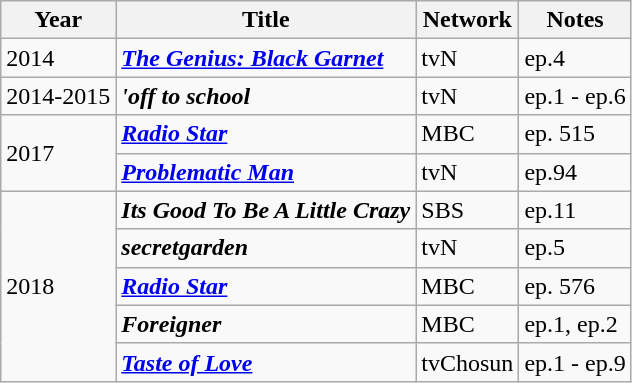<table class="wikitable">
<tr>
<th>Year</th>
<th>Title</th>
<th>Network</th>
<th>Notes</th>
</tr>
<tr>
<td>2014</td>
<td><strong><em><a href='#'>The Genius: Black Garnet</a></em></strong></td>
<td>tvN</td>
<td>ep.4</td>
</tr>
<tr>
<td>2014-2015</td>
<td><strong><em>'off to school</em></strong></td>
<td>tvN</td>
<td>ep.1 - ep.6</td>
</tr>
<tr>
<td rowspan="2">2017</td>
<td><strong><em><a href='#'>Radio Star</a></em></strong></td>
<td>MBC</td>
<td>ep. 515</td>
</tr>
<tr>
<td><strong><em><a href='#'>Problematic Man</a></em></strong></td>
<td>tvN</td>
<td>ep.94</td>
</tr>
<tr>
<td rowspan="5">2018</td>
<td><strong><em>Its Good To Be A Little Crazy</em></strong></td>
<td>SBS</td>
<td>ep.11</td>
</tr>
<tr>
<td><strong><em>secretgarden</em></strong></td>
<td>tvN</td>
<td>ep.5</td>
</tr>
<tr>
<td><strong><em><a href='#'>Radio Star</a></em></strong></td>
<td>MBC</td>
<td>ep. 576</td>
</tr>
<tr>
<td><strong><em>Foreigner</em></strong></td>
<td>MBC</td>
<td>ep.1, ep.2</td>
</tr>
<tr>
<td><strong><em><a href='#'>Taste of Love</a></em></strong></td>
<td>tvChosun</td>
<td>ep.1 - ep.9</td>
</tr>
</table>
